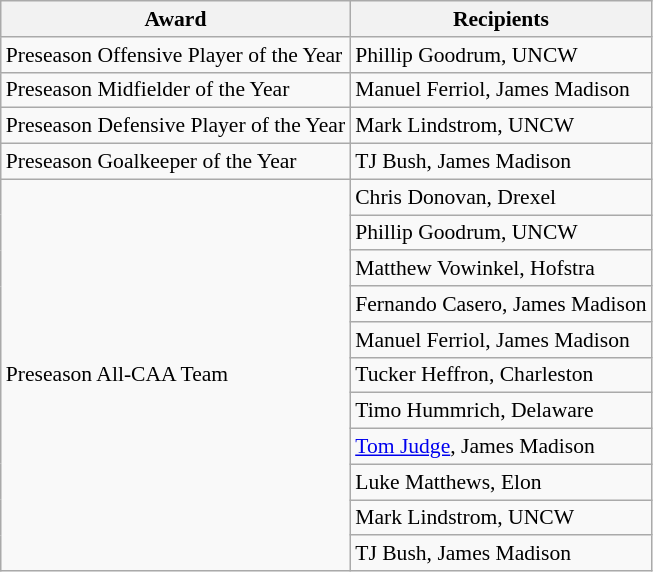<table class="wikitable" style="white-space:nowrap; font-size:90%;">
<tr>
<th>Award</th>
<th>Recipients</th>
</tr>
<tr>
<td valign="middle">Preseason Offensive Player of the Year</td>
<td>Phillip Goodrum, UNCW</td>
</tr>
<tr>
<td>Preseason Midfielder of the Year</td>
<td>Manuel Ferriol, James Madison</td>
</tr>
<tr>
<td>Preseason Defensive Player of the Year</td>
<td>Mark Lindstrom, UNCW</td>
</tr>
<tr>
<td>Preseason Goalkeeper of the Year</td>
<td>TJ Bush, James Madison</td>
</tr>
<tr>
<td rowspan="11">Preseason All-CAA Team</td>
<td>Chris Donovan, Drexel</td>
</tr>
<tr>
<td>Phillip Goodrum, UNCW</td>
</tr>
<tr>
<td>Matthew Vowinkel, Hofstra</td>
</tr>
<tr>
<td>Fernando Casero, James Madison</td>
</tr>
<tr>
<td>Manuel Ferriol, James Madison</td>
</tr>
<tr>
<td>Tucker Heffron, Charleston</td>
</tr>
<tr>
<td>Timo Hummrich, Delaware</td>
</tr>
<tr>
<td><a href='#'>Tom Judge</a>, James Madison</td>
</tr>
<tr>
<td>Luke Matthews, Elon</td>
</tr>
<tr>
<td>Mark Lindstrom, UNCW</td>
</tr>
<tr>
<td>TJ Bush, James Madison</td>
</tr>
</table>
